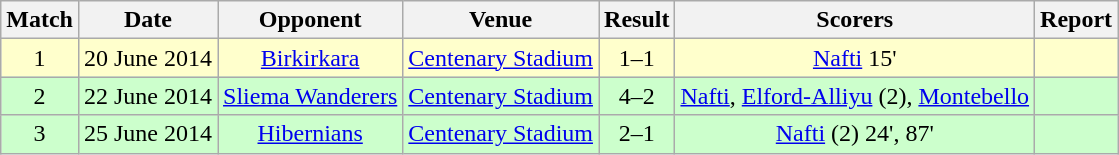<table class="wikitable" style="font-size:100%; text-align:center">
<tr>
<th>Match</th>
<th>Date</th>
<th>Opponent</th>
<th>Venue</th>
<th>Result</th>
<th>Scorers</th>
<th>Report</th>
</tr>
<tr style="background: #FFFFCC;">
<td>1</td>
<td>20 June 2014</td>
<td><a href='#'>Birkirkara</a></td>
<td><a href='#'>Centenary Stadium</a></td>
<td>1–1</td>
<td><a href='#'>Nafti</a> 15'</td>
<td></td>
</tr>
<tr style="background: #CCFFCC;">
<td>2</td>
<td>22 June 2014</td>
<td><a href='#'>Sliema Wanderers</a></td>
<td><a href='#'>Centenary Stadium</a></td>
<td>4–2</td>
<td><a href='#'>Nafti</a>, <a href='#'>Elford-Alliyu</a> (2), <a href='#'>Montebello</a></td>
<td></td>
</tr>
<tr style="background: #CCFFCC;">
<td>3</td>
<td>25 June 2014</td>
<td><a href='#'>Hibernians</a></td>
<td><a href='#'>Centenary Stadium</a></td>
<td>2–1</td>
<td><a href='#'>Nafti</a> (2) 24', 87'</td>
<td></td>
</tr>
</table>
